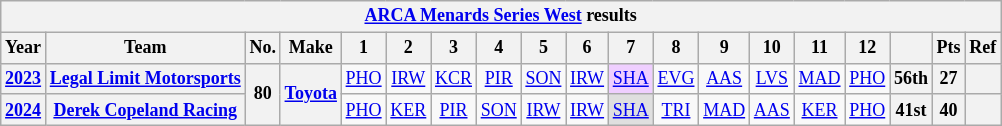<table class="wikitable" style="text-align:center; font-size:75%">
<tr>
<th colspan=23><a href='#'>ARCA Menards Series West</a> results</th>
</tr>
<tr>
<th>Year</th>
<th>Team</th>
<th>No.</th>
<th>Make</th>
<th>1</th>
<th>2</th>
<th>3</th>
<th>4</th>
<th>5</th>
<th>6</th>
<th>7</th>
<th>8</th>
<th>9</th>
<th>10</th>
<th>11</th>
<th>12</th>
<th></th>
<th>Pts</th>
<th>Ref</th>
</tr>
<tr>
<th><a href='#'>2023</a></th>
<th><a href='#'>Legal Limit Motorsports</a></th>
<th rowspan=2>80</th>
<th rowspan=2><a href='#'>Toyota</a></th>
<td><a href='#'>PHO</a></td>
<td><a href='#'>IRW</a></td>
<td><a href='#'>KCR</a></td>
<td><a href='#'>PIR</a></td>
<td><a href='#'>SON</a></td>
<td><a href='#'>IRW</a></td>
<td style="background:#EFCFFF;"><a href='#'>SHA</a><br></td>
<td><a href='#'>EVG</a></td>
<td><a href='#'>AAS</a></td>
<td><a href='#'>LVS</a></td>
<td><a href='#'>MAD</a></td>
<td><a href='#'>PHO</a></td>
<th>56th</th>
<th>27</th>
<th></th>
</tr>
<tr>
<th><a href='#'>2024</a></th>
<th><a href='#'>Derek Copeland Racing</a></th>
<td><a href='#'>PHO</a></td>
<td><a href='#'>KER</a></td>
<td><a href='#'>PIR</a></td>
<td><a href='#'>SON</a></td>
<td><a href='#'>IRW</a></td>
<td><a href='#'>IRW</a></td>
<td style="background:#DFDFDF;"><a href='#'>SHA</a><br></td>
<td><a href='#'>TRI</a></td>
<td><a href='#'>MAD</a></td>
<td><a href='#'>AAS</a></td>
<td><a href='#'>KER</a></td>
<td><a href='#'>PHO</a></td>
<th>41st</th>
<th>40</th>
<th></th>
</tr>
</table>
